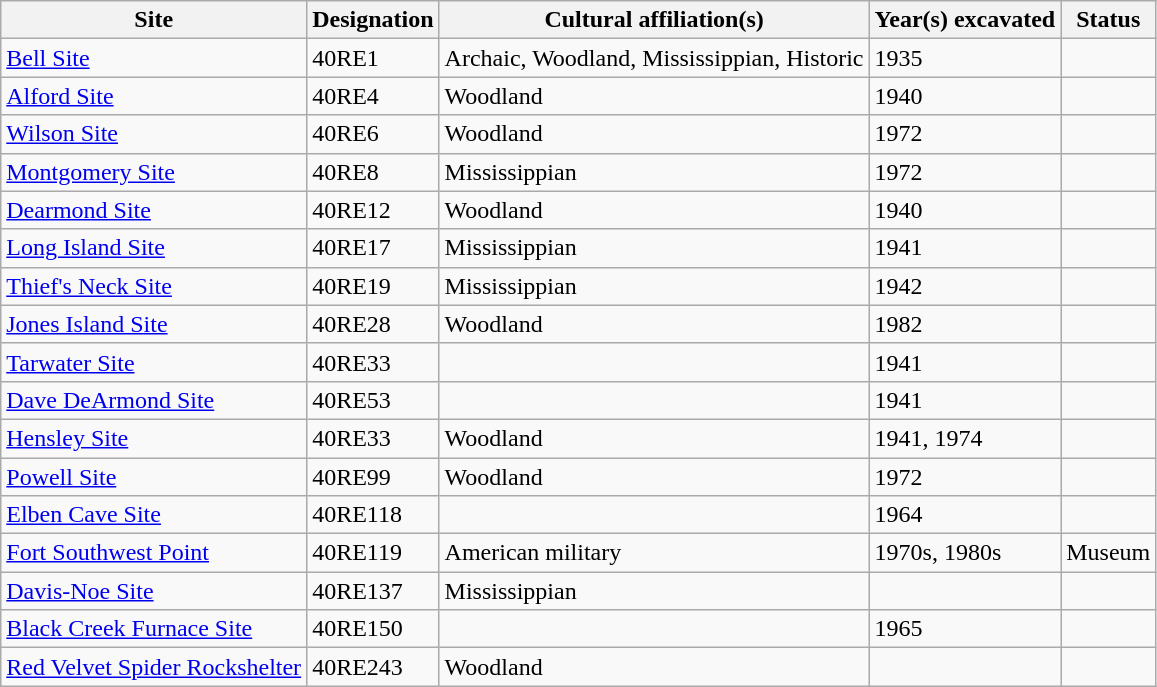<table class="wikitable">
<tr>
<th>Site</th>
<th>Designation</th>
<th>Cultural affiliation(s)</th>
<th>Year(s) excavated</th>
<th>Status</th>
</tr>
<tr>
<td><a href='#'>Bell Site</a></td>
<td>40RE1</td>
<td>Archaic, Woodland, Mississippian, Historic</td>
<td>1935</td>
<td></td>
</tr>
<tr>
<td><a href='#'>Alford Site</a></td>
<td>40RE4</td>
<td>Woodland</td>
<td>1940</td>
<td></td>
</tr>
<tr>
<td><a href='#'>Wilson Site</a></td>
<td>40RE6</td>
<td>Woodland</td>
<td>1972</td>
<td></td>
</tr>
<tr>
<td><a href='#'>Montgomery Site</a></td>
<td>40RE8</td>
<td>Mississippian</td>
<td>1972</td>
<td></td>
</tr>
<tr>
<td><a href='#'>Dearmond Site</a></td>
<td>40RE12</td>
<td>Woodland</td>
<td>1940</td>
<td></td>
</tr>
<tr>
<td><a href='#'>Long Island Site</a></td>
<td>40RE17</td>
<td>Mississippian</td>
<td>1941</td>
<td></td>
</tr>
<tr>
<td><a href='#'>Thief's Neck Site</a></td>
<td>40RE19</td>
<td>Mississippian</td>
<td>1942</td>
<td></td>
</tr>
<tr>
<td><a href='#'>Jones Island Site</a></td>
<td>40RE28</td>
<td>Woodland</td>
<td>1982</td>
<td></td>
</tr>
<tr>
<td><a href='#'>Tarwater Site</a></td>
<td>40RE33</td>
<td></td>
<td>1941</td>
<td></td>
</tr>
<tr>
<td><a href='#'>Dave DeArmond Site</a></td>
<td>40RE53</td>
<td></td>
<td>1941</td>
<td></td>
</tr>
<tr>
<td><a href='#'>Hensley Site</a></td>
<td>40RE33</td>
<td>Woodland</td>
<td>1941, 1974</td>
<td></td>
</tr>
<tr>
<td><a href='#'>Powell Site</a></td>
<td>40RE99</td>
<td>Woodland</td>
<td>1972</td>
<td></td>
</tr>
<tr>
<td><a href='#'>Elben Cave Site</a></td>
<td>40RE118</td>
<td></td>
<td>1964</td>
<td></td>
</tr>
<tr>
<td><a href='#'>Fort Southwest Point</a></td>
<td>40RE119</td>
<td>American military</td>
<td>1970s, 1980s</td>
<td>Museum</td>
</tr>
<tr>
<td><a href='#'>Davis-Noe Site</a></td>
<td>40RE137</td>
<td>Mississippian</td>
<td></td>
<td></td>
</tr>
<tr>
<td><a href='#'>Black Creek Furnace Site</a></td>
<td>40RE150</td>
<td></td>
<td>1965</td>
<td></td>
</tr>
<tr>
<td><a href='#'>Red Velvet Spider Rockshelter</a></td>
<td>40RE243</td>
<td>Woodland</td>
<td></td>
<td></td>
</tr>
</table>
